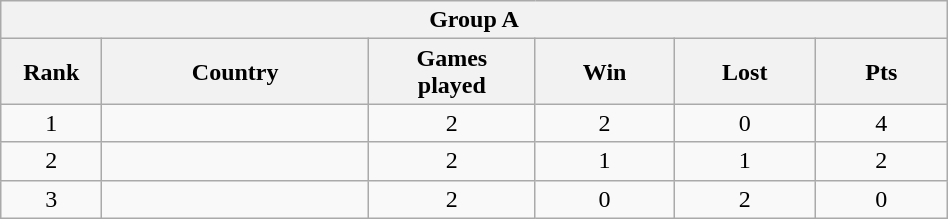<table class="wikitable" style= "text-align: center; Width:50%">
<tr>
<th colspan= 6>Group A</th>
</tr>
<tr>
<th width=2%>Rank</th>
<th width=10%>Country</th>
<th width=5%>Games <br> played</th>
<th width=5%>Win</th>
<th width=5%>Lost</th>
<th width=5%>Pts</th>
</tr>
<tr>
<td>1</td>
<td style= "text-align: left"></td>
<td>2</td>
<td>2</td>
<td>0</td>
<td>4</td>
</tr>
<tr>
<td>2</td>
<td style= "text-align: left"></td>
<td>2</td>
<td>1</td>
<td>1</td>
<td>2</td>
</tr>
<tr>
<td>3</td>
<td style= "text-align: left"></td>
<td>2</td>
<td>0</td>
<td>2</td>
<td>0</td>
</tr>
</table>
